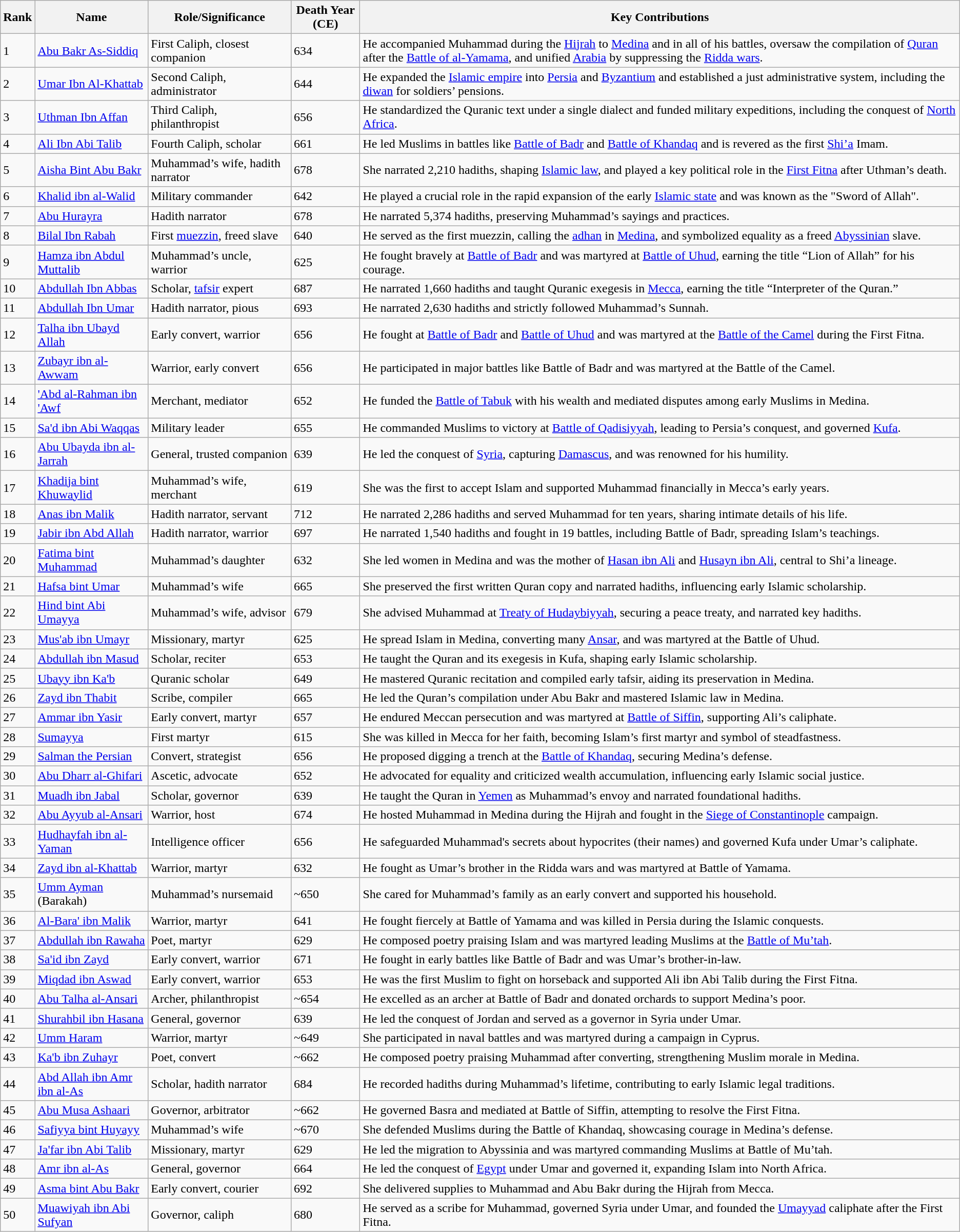<table class="wikitable sortable">
<tr>
<th>Rank</th>
<th>Name</th>
<th>Role/Significance</th>
<th>Death Year (CE)</th>
<th>Key Contributions</th>
</tr>
<tr>
<td>1</td>
<td><a href='#'>Abu Bakr As-Siddiq</a></td>
<td>First Caliph, closest companion</td>
<td>634</td>
<td>He accompanied Muhammad during the <a href='#'>Hijrah</a> to <a href='#'>Medina</a> and in all of his battles, oversaw the compilation of <a href='#'>Quran</a> after the <a href='#'>Battle of al-Yamama</a>, and unified <a href='#'>Arabia</a> by suppressing the <a href='#'>Ridda wars</a>.</td>
</tr>
<tr>
<td>2</td>
<td><a href='#'>Umar Ibn Al-Khattab</a></td>
<td>Second Caliph, administrator</td>
<td>644</td>
<td>He expanded the <a href='#'>Islamic empire</a> into <a href='#'>Persia</a> and <a href='#'>Byzantium</a> and established a just administrative system, including the <a href='#'>diwan</a> for soldiers’ pensions.</td>
</tr>
<tr>
<td>3</td>
<td><a href='#'>Uthman Ibn Affan</a></td>
<td>Third Caliph, philanthropist</td>
<td>656</td>
<td>He standardized the Quranic text under a single dialect and funded military expeditions, including the conquest of <a href='#'>North Africa</a>.</td>
</tr>
<tr>
<td>4</td>
<td><a href='#'>Ali Ibn Abi Talib</a></td>
<td>Fourth Caliph, scholar</td>
<td>661</td>
<td>He led Muslims in battles like <a href='#'>Battle of Badr</a> and <a href='#'>Battle of Khandaq</a> and is revered as the first <a href='#'>Shi’a</a> Imam.</td>
</tr>
<tr>
<td>5</td>
<td><a href='#'>Aisha Bint Abu Bakr</a></td>
<td>Muhammad’s wife, hadith narrator</td>
<td>678</td>
<td>She narrated 2,210 hadiths, shaping <a href='#'>Islamic law</a>, and played a key political role in the <a href='#'>First Fitna</a> after Uthman’s death.</td>
</tr>
<tr>
<td>6</td>
<td><a href='#'>Khalid ibn al-Walid</a></td>
<td>Military commander</td>
<td>642</td>
<td>He played a crucial role in the rapid expansion of the early <a href='#'>Islamic state</a> and was known as the "Sword of Allah".</td>
</tr>
<tr>
<td>7</td>
<td><a href='#'>Abu Hurayra</a></td>
<td>Hadith narrator</td>
<td>678</td>
<td>He narrated 5,374 hadiths, preserving Muhammad’s sayings and practices.</td>
</tr>
<tr>
<td>8</td>
<td><a href='#'>Bilal Ibn Rabah</a></td>
<td>First <a href='#'>muezzin</a>, freed slave</td>
<td>640</td>
<td>He served as the first muezzin, calling the <a href='#'>adhan</a> in <a href='#'>Medina</a>, and symbolized equality as a freed <a href='#'>Abyssinian</a> slave.</td>
</tr>
<tr>
<td>9</td>
<td><a href='#'>Hamza ibn Abdul Muttalib</a></td>
<td>Muhammad’s uncle, warrior</td>
<td>625</td>
<td>He fought bravely at <a href='#'>Battle of Badr</a> and was martyred at <a href='#'>Battle of Uhud</a>, earning the title “Lion of Allah” for his courage.</td>
</tr>
<tr>
<td>10</td>
<td><a href='#'>Abdullah Ibn Abbas</a></td>
<td>Scholar, <a href='#'>tafsir</a> expert</td>
<td>687</td>
<td>He narrated 1,660 hadiths and taught Quranic exegesis in <a href='#'>Mecca</a>, earning the title “Interpreter of the Quran.”</td>
</tr>
<tr>
<td>11</td>
<td><a href='#'>Abdullah Ibn Umar</a></td>
<td>Hadith narrator, pious</td>
<td>693</td>
<td>He narrated 2,630 hadiths and strictly followed Muhammad’s Sunnah.</td>
</tr>
<tr>
<td>12</td>
<td><a href='#'>Talha ibn Ubayd Allah</a></td>
<td>Early convert, warrior</td>
<td>656</td>
<td>He fought at <a href='#'>Battle of Badr</a> and <a href='#'>Battle of Uhud</a> and was martyred at the <a href='#'>Battle of the Camel</a> during the First Fitna.</td>
</tr>
<tr>
<td>13</td>
<td><a href='#'>Zubayr ibn al-Awwam</a></td>
<td>Warrior, early convert</td>
<td>656</td>
<td>He participated in major battles like Battle of Badr and was martyred at the Battle of the Camel.</td>
</tr>
<tr>
<td>14</td>
<td><a href='#'>'Abd al-Rahman ibn 'Awf</a></td>
<td>Merchant, mediator</td>
<td>652</td>
<td>He funded the <a href='#'>Battle of Tabuk</a> with his wealth and mediated disputes among early Muslims in Medina.</td>
</tr>
<tr>
<td>15</td>
<td><a href='#'>Sa'd ibn Abi Waqqas</a></td>
<td>Military leader</td>
<td>655</td>
<td>He commanded Muslims to victory at <a href='#'>Battle of Qadisiyyah</a>, leading to Persia’s conquest, and governed <a href='#'>Kufa</a>.</td>
</tr>
<tr>
<td>16</td>
<td><a href='#'>Abu Ubayda ibn al-Jarrah</a></td>
<td>General, trusted companion</td>
<td>639</td>
<td>He led the conquest of <a href='#'>Syria</a>, capturing <a href='#'>Damascus</a>, and was renowned for his humility.</td>
</tr>
<tr>
<td>17</td>
<td><a href='#'>Khadija bint Khuwaylid</a></td>
<td>Muhammad’s wife, merchant</td>
<td>619</td>
<td>She was the first to accept Islam and supported Muhammad financially in Mecca’s early years.</td>
</tr>
<tr>
<td>18</td>
<td><a href='#'>Anas ibn Malik</a></td>
<td>Hadith narrator, servant</td>
<td>712</td>
<td>He narrated 2,286 hadiths and served Muhammad for ten years, sharing intimate details of his life.</td>
</tr>
<tr>
<td>19</td>
<td><a href='#'>Jabir ibn Abd Allah</a></td>
<td>Hadith narrator, warrior</td>
<td>697</td>
<td>He narrated 1,540 hadiths and fought in 19 battles, including Battle of Badr, spreading Islam’s teachings.</td>
</tr>
<tr>
<td>20</td>
<td><a href='#'>Fatima bint Muhammad</a></td>
<td>Muhammad’s daughter</td>
<td>632</td>
<td>She led women in Medina and was the mother of <a href='#'>Hasan ibn Ali</a> and <a href='#'>Husayn ibn Ali</a>, central to Shi’a lineage.</td>
</tr>
<tr>
<td>21</td>
<td><a href='#'>Hafsa bint Umar</a></td>
<td>Muhammad’s wife</td>
<td>665</td>
<td>She preserved the first written Quran copy and narrated hadiths, influencing early Islamic scholarship.</td>
</tr>
<tr>
<td>22</td>
<td><a href='#'>Hind bint Abi Umayya</a></td>
<td>Muhammad’s wife, advisor</td>
<td>679</td>
<td>She advised Muhammad at <a href='#'>Treaty of Hudaybiyyah</a>, securing a peace treaty, and narrated key hadiths.</td>
</tr>
<tr>
<td>23</td>
<td><a href='#'>Mus'ab ibn Umayr</a></td>
<td>Missionary, martyr</td>
<td>625</td>
<td>He spread Islam in Medina, converting many <a href='#'>Ansar</a>, and was martyred at the Battle of Uhud.</td>
</tr>
<tr>
<td>24</td>
<td><a href='#'>Abdullah ibn Masud</a></td>
<td>Scholar, reciter</td>
<td>653</td>
<td>He taught the Quran and its exegesis in Kufa, shaping early Islamic scholarship.</td>
</tr>
<tr>
<td>25</td>
<td><a href='#'>Ubayy ibn Ka'b</a></td>
<td>Quranic scholar</td>
<td>649</td>
<td>He mastered Quranic recitation and compiled early tafsir, aiding its preservation in Medina.</td>
</tr>
<tr>
<td>26</td>
<td><a href='#'>Zayd ibn Thabit</a></td>
<td>Scribe, compiler</td>
<td>665</td>
<td>He led the Quran’s compilation under Abu Bakr and mastered Islamic law in Medina.</td>
</tr>
<tr>
<td>27</td>
<td><a href='#'>Ammar ibn Yasir</a></td>
<td>Early convert, martyr</td>
<td>657</td>
<td>He endured Meccan persecution and was martyred at <a href='#'>Battle of Siffin</a>, supporting Ali’s caliphate.</td>
</tr>
<tr>
<td>28</td>
<td><a href='#'>Sumayya</a></td>
<td>First martyr</td>
<td>615</td>
<td>She was killed in Mecca for her faith, becoming Islam’s first martyr and symbol of steadfastness.</td>
</tr>
<tr>
<td>29</td>
<td><a href='#'>Salman the Persian</a></td>
<td>Convert, strategist</td>
<td>656</td>
<td>He proposed digging a trench at the <a href='#'>Battle of Khandaq</a>, securing Medina’s defense.</td>
</tr>
<tr>
<td>30</td>
<td><a href='#'>Abu Dharr al-Ghifari</a></td>
<td>Ascetic, advocate</td>
<td>652</td>
<td>He advocated for equality and criticized wealth accumulation, influencing early Islamic social justice.</td>
</tr>
<tr>
<td>31</td>
<td><a href='#'>Muadh ibn Jabal</a></td>
<td>Scholar, governor</td>
<td>639</td>
<td>He taught the Quran in <a href='#'>Yemen</a> as Muhammad’s envoy and narrated foundational hadiths.</td>
</tr>
<tr>
<td>32</td>
<td><a href='#'>Abu Ayyub al-Ansari</a></td>
<td>Warrior, host</td>
<td>674</td>
<td>He hosted Muhammad in Medina during the Hijrah and fought in the <a href='#'>Siege of Constantinople</a> campaign.</td>
</tr>
<tr>
<td>33</td>
<td><a href='#'>Hudhayfah ibn al-Yaman</a></td>
<td>Intelligence officer</td>
<td>656</td>
<td>He safeguarded Muhammad's secrets about hypocrites (their names) and governed Kufa under Umar’s caliphate.</td>
</tr>
<tr>
<td>34</td>
<td><a href='#'>Zayd ibn al-Khattab</a></td>
<td>Warrior, martyr</td>
<td>632</td>
<td>He fought as Umar’s brother in the Ridda wars and was martyred at Battle of Yamama.</td>
</tr>
<tr>
<td>35</td>
<td><a href='#'>Umm Ayman</a> (Barakah)</td>
<td>Muhammad’s nursemaid</td>
<td>~650</td>
<td>She cared for Muhammad’s family as an early convert and supported his household.</td>
</tr>
<tr>
<td>36</td>
<td><a href='#'>Al-Bara' ibn Malik</a></td>
<td>Warrior, martyr</td>
<td>641</td>
<td>He fought fiercely at Battle of Yamama and was killed in Persia during the Islamic conquests.</td>
</tr>
<tr>
<td>37</td>
<td><a href='#'>Abdullah ibn Rawaha</a></td>
<td>Poet, martyr</td>
<td>629</td>
<td>He composed poetry praising Islam and was martyred leading Muslims at the <a href='#'>Battle of Mu’tah</a>.</td>
</tr>
<tr>
<td>38</td>
<td><a href='#'>Sa'id ibn Zayd</a></td>
<td>Early convert, warrior</td>
<td>671</td>
<td>He fought in early battles like Battle of Badr and was Umar’s brother-in-law.</td>
</tr>
<tr>
<td>39</td>
<td><a href='#'>Miqdad ibn Aswad</a></td>
<td>Early convert, warrior</td>
<td>653</td>
<td>He was the first Muslim to fight on horseback and supported Ali ibn Abi Talib during the First Fitna.</td>
</tr>
<tr>
<td>40</td>
<td><a href='#'>Abu Talha al-Ansari</a></td>
<td>Archer, philanthropist</td>
<td>~654</td>
<td>He excelled as an archer at Battle of Badr and donated orchards to support Medina’s poor.</td>
</tr>
<tr>
<td>41</td>
<td><a href='#'>Shurahbil ibn Hasana</a></td>
<td>General, governor</td>
<td>639</td>
<td>He led the conquest of Jordan and served as a governor in Syria under Umar.</td>
</tr>
<tr>
<td>42</td>
<td><a href='#'>Umm Haram</a></td>
<td>Warrior, martyr</td>
<td>~649</td>
<td>She participated in naval battles and was martyred during a campaign in Cyprus.</td>
</tr>
<tr>
<td>43</td>
<td><a href='#'>Ka'b ibn Zuhayr</a></td>
<td>Poet, convert</td>
<td>~662</td>
<td>He composed poetry praising Muhammad after converting, strengthening Muslim morale in Medina.</td>
</tr>
<tr>
<td>44</td>
<td><a href='#'>Abd Allah ibn Amr ibn al-As</a></td>
<td>Scholar, hadith narrator</td>
<td>684</td>
<td>He recorded hadiths during Muhammad’s lifetime, contributing to early Islamic legal traditions.</td>
</tr>
<tr>
<td>45</td>
<td><a href='#'>Abu Musa Ashaari</a></td>
<td>Governor, arbitrator</td>
<td>~662</td>
<td>He governed Basra and mediated at Battle of Siffin, attempting to resolve the First Fitna.</td>
</tr>
<tr>
<td>46</td>
<td><a href='#'>Safiyya bint Huyayy</a></td>
<td>Muhammad’s wife</td>
<td>~670</td>
<td>She defended Muslims during the Battle of Khandaq, showcasing courage in Medina’s defense.</td>
</tr>
<tr>
<td>47</td>
<td><a href='#'>Ja'far ibn Abi Talib</a></td>
<td>Missionary, martyr</td>
<td>629</td>
<td>He led the migration to Abyssinia and was martyred commanding Muslims at Battle of Mu’tah.</td>
</tr>
<tr>
<td>48</td>
<td><a href='#'>Amr ibn al-As</a></td>
<td>General, governor</td>
<td>664</td>
<td>He led the conquest of <a href='#'>Egypt</a> under Umar and governed it, expanding Islam into North Africa.</td>
</tr>
<tr>
<td>49</td>
<td><a href='#'>Asma bint Abu Bakr</a></td>
<td>Early convert, courier</td>
<td>692</td>
<td>She delivered supplies to Muhammad and Abu Bakr during the Hijrah from Mecca.</td>
</tr>
<tr>
<td>50</td>
<td><a href='#'>Muawiyah ibn Abi Sufyan</a></td>
<td>Governor, caliph</td>
<td>680</td>
<td>He served as a scribe for Muhammad, governed Syria under Umar, and founded the <a href='#'>Umayyad</a> caliphate after the First Fitna.</td>
</tr>
</table>
